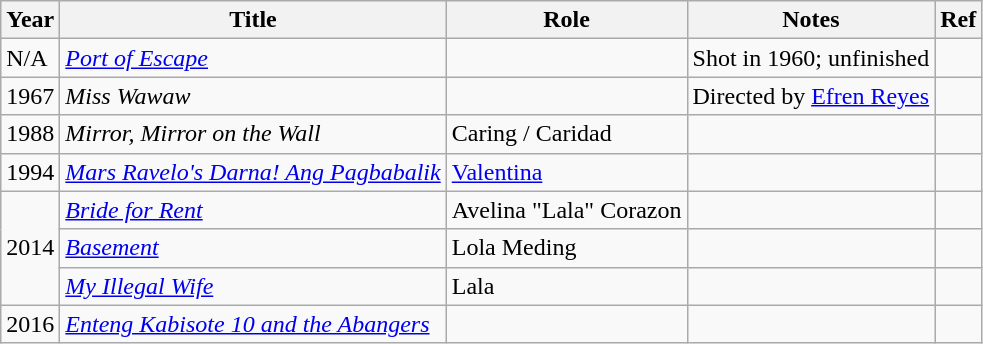<table class="wikitable">
<tr>
<th>Year</th>
<th>Title</th>
<th>Role</th>
<th>Notes</th>
<th>Ref</th>
</tr>
<tr>
<td>N/A</td>
<td><em><a href='#'>Port of Escape</a></em></td>
<td></td>
<td>Shot in 1960; unfinished</td>
<td></td>
</tr>
<tr>
<td>1967</td>
<td><em>Miss Wawaw</em></td>
<td></td>
<td>Directed by <a href='#'>Efren Reyes</a></td>
<td></td>
</tr>
<tr>
<td>1988</td>
<td><em>Mirror, Mirror on the Wall</em></td>
<td>Caring / Caridad</td>
<td></td>
<td></td>
</tr>
<tr>
<td>1994</td>
<td><em><a href='#'>Mars Ravelo's Darna! Ang Pagbabalik</a></em></td>
<td><a href='#'>Valentina</a></td>
<td></td>
<td></td>
</tr>
<tr>
<td rowspan="3">2014</td>
<td><em><a href='#'>Bride for Rent</a></em></td>
<td>Avelina "Lala" Corazon</td>
<td></td>
<td></td>
</tr>
<tr>
<td><em><a href='#'>Basement</a></em></td>
<td>Lola Meding</td>
<td></td>
<td></td>
</tr>
<tr>
<td><em><a href='#'>My Illegal Wife</a></em></td>
<td>Lala</td>
<td></td>
<td></td>
</tr>
<tr>
<td>2016</td>
<td><em><a href='#'>Enteng Kabisote 10 and the Abangers</a></em></td>
<td></td>
<td></td>
<td></td>
</tr>
</table>
